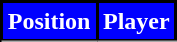<table class="wikitable sortable">
<tr>
<th style="background:#0000FF; color:#FFF; border:2px solid #000;" scope="col">Position</th>
<th style="background:#0000FF; color:#FFF; border:2px solid #000;" scope="col">Player</th>
</tr>
<tr>
</tr>
</table>
